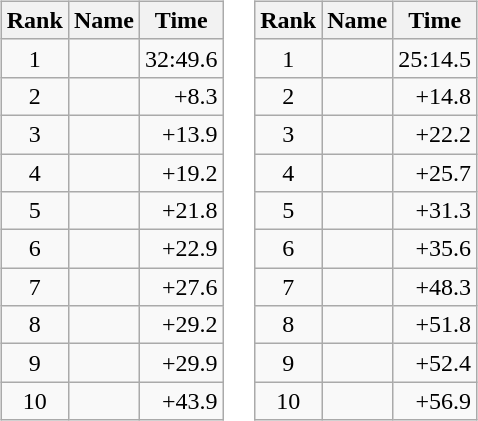<table border="0">
<tr>
<td valign="top"><br><table class="wikitable">
<tr>
<th>Rank</th>
<th>Name</th>
<th>Time</th>
</tr>
<tr>
<td style="text-align:center;">1</td>
<td></td>
<td align="right">32:49.6</td>
</tr>
<tr>
<td style="text-align:center;">2</td>
<td></td>
<td align="right">+8.3</td>
</tr>
<tr>
<td style="text-align:center;">3</td>
<td></td>
<td align="right">+13.9</td>
</tr>
<tr>
<td style="text-align:center;">4</td>
<td></td>
<td align="right">+19.2</td>
</tr>
<tr>
<td style="text-align:center;">5</td>
<td></td>
<td align="right">+21.8</td>
</tr>
<tr>
<td style="text-align:center;">6</td>
<td></td>
<td align="right">+22.9</td>
</tr>
<tr>
<td style="text-align:center;">7</td>
<td></td>
<td align="right">+27.6</td>
</tr>
<tr>
<td style="text-align:center;">8</td>
<td></td>
<td align="right">+29.2</td>
</tr>
<tr>
<td style="text-align:center;">9</td>
<td></td>
<td align="right">+29.9</td>
</tr>
<tr>
<td style="text-align:center;">10</td>
<td></td>
<td align="right">+43.9</td>
</tr>
</table>
</td>
<td valign="top"><br><table class="wikitable">
<tr>
<th>Rank</th>
<th>Name</th>
<th>Time</th>
</tr>
<tr>
<td style="text-align:center;">1</td>
<td></td>
<td align="right">25:14.5</td>
</tr>
<tr>
<td style="text-align:center;">2</td>
<td></td>
<td align="right">+14.8</td>
</tr>
<tr>
<td style="text-align:center;">3</td>
<td></td>
<td align="right">+22.2</td>
</tr>
<tr>
<td style="text-align:center;">4</td>
<td></td>
<td align="right">+25.7</td>
</tr>
<tr>
<td style="text-align:center;">5</td>
<td></td>
<td align="right">+31.3</td>
</tr>
<tr>
<td style="text-align:center;">6</td>
<td></td>
<td align="right">+35.6</td>
</tr>
<tr>
<td style="text-align:center;">7</td>
<td></td>
<td align="right">+48.3</td>
</tr>
<tr>
<td style="text-align:center;">8</td>
<td></td>
<td align="right">+51.8</td>
</tr>
<tr>
<td style="text-align:center;">9</td>
<td></td>
<td align="right">+52.4</td>
</tr>
<tr>
<td style="text-align:center;">10</td>
<td></td>
<td align="right">+56.9</td>
</tr>
</table>
</td>
</tr>
</table>
